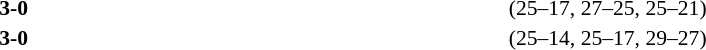<table width=100% cellspacing=1>
<tr>
<th width=20%></th>
<th width=12%></th>
<th width=20%></th>
<th width=33%></th>
<td></td>
</tr>
<tr style=font-size:90%>
<td align=right></td>
<td align=center><strong>3-0</strong></td>
<td></td>
<td>(25–17, 27–25, 25–21)</td>
<td></td>
</tr>
<tr style=font-size:90%>
<td align=right></td>
<td align=center><strong>3-0</strong></td>
<td></td>
<td>(25–14, 25–17, 29–27)</td>
</tr>
</table>
